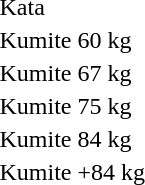<table>
<tr>
<td>Kata</td>
<td></td>
<td></td>
<td></td>
</tr>
<tr>
<td>Kumite 60 kg</td>
<td></td>
<td></td>
<td></td>
</tr>
<tr>
<td>Kumite 67 kg</td>
<td></td>
<td></td>
<td></td>
</tr>
<tr>
<td>Kumite 75 kg</td>
<td></td>
<td></td>
<td></td>
</tr>
<tr>
<td>Kumite 84 kg</td>
<td></td>
<td></td>
<td></td>
</tr>
<tr>
<td>Kumite +84 kg</td>
<td></td>
<td></td>
<td></td>
</tr>
</table>
